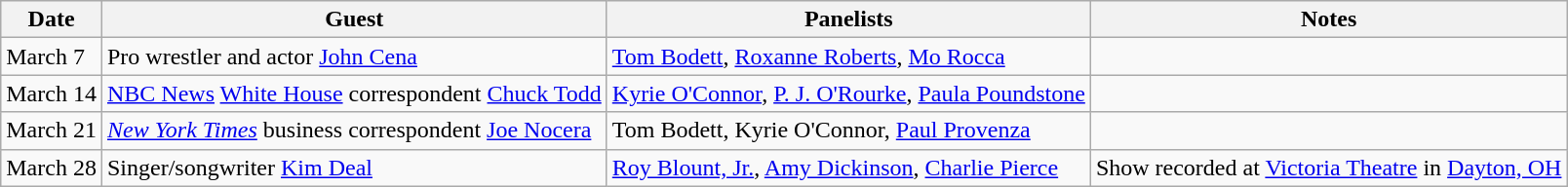<table class="wikitable">
<tr>
<th>Date</th>
<th>Guest</th>
<th>Panelists</th>
<th>Notes</th>
</tr>
<tr>
<td>March 7</td>
<td>Pro wrestler and actor <a href='#'>John Cena</a></td>
<td><a href='#'>Tom Bodett</a>, <a href='#'>Roxanne Roberts</a>, <a href='#'>Mo Rocca</a></td>
<td></td>
</tr>
<tr>
<td>March 14</td>
<td><a href='#'>NBC News</a> <a href='#'>White House</a> correspondent <a href='#'>Chuck Todd</a></td>
<td><a href='#'>Kyrie O'Connor</a>, <a href='#'>P. J. O'Rourke</a>, <a href='#'>Paula Poundstone</a></td>
<td></td>
</tr>
<tr>
<td>March 21</td>
<td><em><a href='#'>New York Times</a></em> business correspondent <a href='#'>Joe Nocera</a></td>
<td>Tom Bodett, Kyrie O'Connor, <a href='#'>Paul Provenza</a></td>
<td></td>
</tr>
<tr>
<td>March 28</td>
<td>Singer/songwriter <a href='#'>Kim Deal</a></td>
<td><a href='#'>Roy Blount, Jr.</a>, <a href='#'>Amy Dickinson</a>, <a href='#'>Charlie Pierce</a></td>
<td>Show recorded at <a href='#'>Victoria Theatre</a> in <a href='#'>Dayton, OH</a></td>
</tr>
</table>
